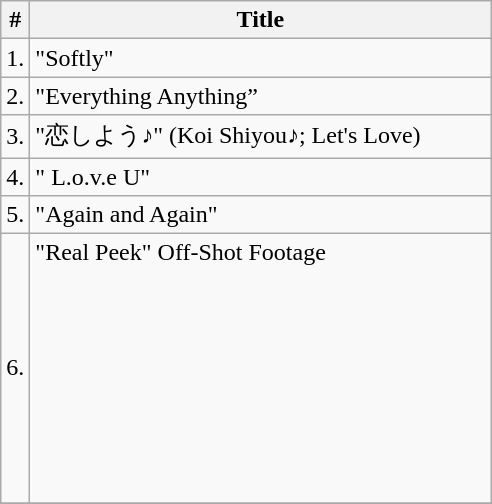<table class="wikitable">
<tr>
<th>#</th>
<th width="300">Title</th>
</tr>
<tr>
<td>1.</td>
<td>"Softly" <PV></td>
</tr>
<tr>
<td>2.</td>
<td>"Everything Anything” <PV></td>
</tr>
<tr>
<td>3.</td>
<td>"恋しよう♪" (Koi Shiyou♪; Let's Love) <PV></td>
</tr>
<tr>
<td>4.</td>
<td>" L.o.v.e U" <PV></td>
</tr>
<tr>
<td>5.</td>
<td>"Again and Again" <PV></td>
</tr>
<tr>
<td>6.</td>
<td>"Real Peek" Off-Shot Footage <video clip></td>
</tr>
<tr>
</tr>
</table>
